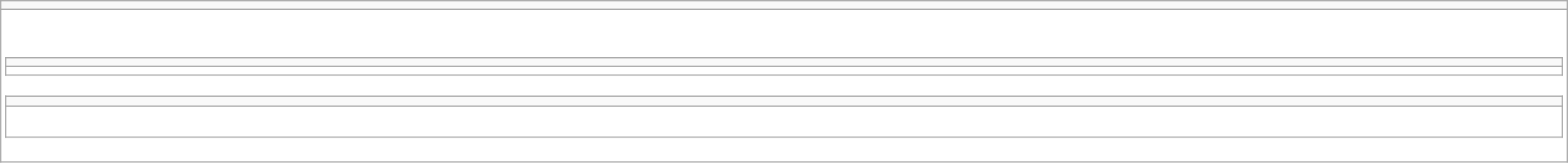<table class="wikitable" width=100%>
<tr>
<td></td>
</tr>
<tr>
<td bgcolor=white><br><table class="wikitable mw-collapsible mw-collapsed" width=100%>
<tr>
<td></td>
</tr>
<tr>
<td bgcolor=white></td>
</tr>
</table>
<table class="wikitable mw-collapsible mw-collapsed" width=100%>
<tr>
<td></td>
</tr>
<tr>
<td bgcolor=white><br></td>
</tr>
</table>
</td>
</tr>
</table>
